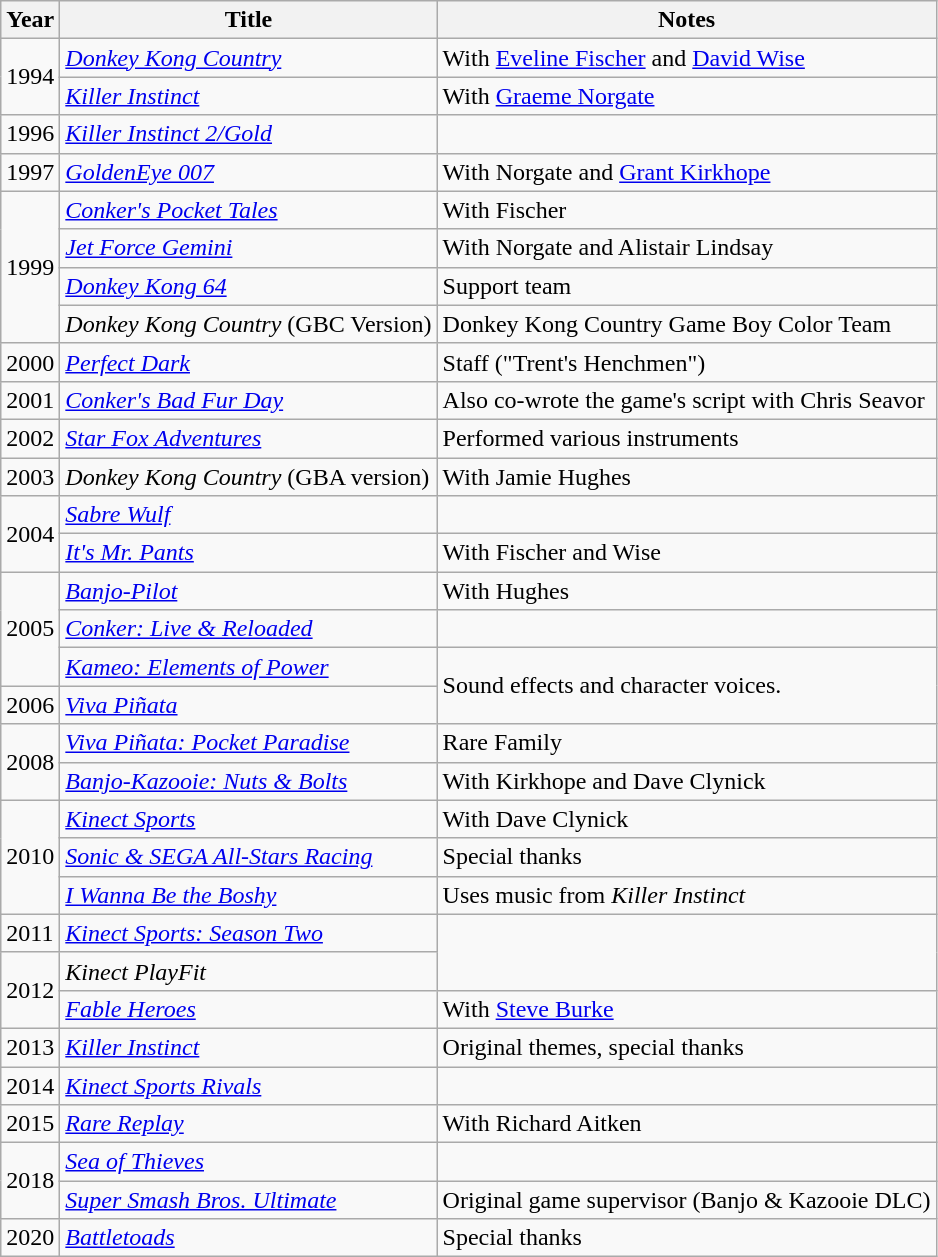<table class="wikitable sortable">
<tr>
<th>Year</th>
<th>Title</th>
<th>Notes</th>
</tr>
<tr>
<td rowspan="2">1994</td>
<td><em><a href='#'>Donkey Kong Country</a></em></td>
<td>With <a href='#'>Eveline Fischer</a> and <a href='#'>David Wise</a></td>
</tr>
<tr>
<td><em><a href='#'>Killer Instinct</a></em></td>
<td>With <a href='#'>Graeme Norgate</a></td>
</tr>
<tr>
<td>1996</td>
<td><em><a href='#'>Killer Instinct 2/Gold</a></em></td>
<td></td>
</tr>
<tr>
<td>1997</td>
<td><em><a href='#'>GoldenEye 007</a></em></td>
<td>With Norgate and <a href='#'>Grant Kirkhope</a></td>
</tr>
<tr>
<td rowspan="4">1999</td>
<td><em><a href='#'>Conker's Pocket Tales</a></em></td>
<td>With Fischer</td>
</tr>
<tr>
<td><em><a href='#'>Jet Force Gemini</a></em></td>
<td>With Norgate and Alistair Lindsay</td>
</tr>
<tr>
<td><em><a href='#'>Donkey Kong 64</a></em></td>
<td>Support team</td>
</tr>
<tr>
<td><em>Donkey Kong Country</em> (GBC Version)</td>
<td>Donkey Kong Country Game Boy Color Team</td>
</tr>
<tr>
<td>2000</td>
<td><em><a href='#'>Perfect Dark</a></em></td>
<td>Staff ("Trent's Henchmen")</td>
</tr>
<tr>
<td>2001</td>
<td><em><a href='#'>Conker's Bad Fur Day</a></em></td>
<td>Also co-wrote the game's script with Chris Seavor</td>
</tr>
<tr>
<td>2002</td>
<td><em><a href='#'>Star Fox Adventures</a></em></td>
<td>Performed various instruments</td>
</tr>
<tr>
<td>2003</td>
<td><em>Donkey Kong Country</em> (GBA version)</td>
<td>With Jamie Hughes</td>
</tr>
<tr>
<td rowspan="2">2004</td>
<td><em><a href='#'>Sabre Wulf</a></em></td>
<td></td>
</tr>
<tr>
<td><em><a href='#'>It's Mr. Pants</a></em></td>
<td>With Fischer and Wise</td>
</tr>
<tr>
<td rowspan="3">2005</td>
<td><em><a href='#'>Banjo-Pilot</a></em></td>
<td>With Hughes</td>
</tr>
<tr>
<td><em><a href='#'>Conker: Live & Reloaded</a></em></td>
</tr>
<tr>
<td><em><a href='#'>Kameo: Elements of Power</a></em></td>
<td rowspan="2">Sound effects and character voices.</td>
</tr>
<tr>
<td>2006</td>
<td><em><a href='#'>Viva Piñata</a></em></td>
</tr>
<tr>
<td rowspan="2">2008</td>
<td><em><a href='#'>Viva Piñata: Pocket Paradise</a></em></td>
<td>Rare Family</td>
</tr>
<tr>
<td><em><a href='#'>Banjo-Kazooie: Nuts & Bolts</a></em></td>
<td>With Kirkhope and Dave Clynick</td>
</tr>
<tr>
<td rowspan="3">2010</td>
<td><em><a href='#'>Kinect Sports</a></em></td>
<td>With Dave Clynick</td>
</tr>
<tr>
<td><em><a href='#'>Sonic & SEGA All-Stars Racing</a></em></td>
<td>Special thanks</td>
</tr>
<tr>
<td><em><a href='#'>I Wanna Be the Boshy</a></em></td>
<td>Uses music from <em>Killer Instinct</em></td>
</tr>
<tr>
<td>2011</td>
<td><em><a href='#'>Kinect Sports: Season Two</a></em></td>
<td rowspan="2"></td>
</tr>
<tr>
<td rowspan="2">2012</td>
<td><em>Kinect PlayFit</em></td>
</tr>
<tr>
<td><em><a href='#'>Fable Heroes</a></em></td>
<td>With <a href='#'>Steve Burke</a></td>
</tr>
<tr>
<td>2013</td>
<td><em><a href='#'>Killer Instinct</a></em></td>
<td>Original themes, special thanks</td>
</tr>
<tr>
<td>2014</td>
<td><em><a href='#'>Kinect Sports Rivals</a></em></td>
<td></td>
</tr>
<tr>
<td>2015</td>
<td><em><a href='#'>Rare Replay</a></em></td>
<td>With Richard Aitken</td>
</tr>
<tr>
<td rowspan="2">2018</td>
<td><em><a href='#'>Sea of Thieves</a></em></td>
<td></td>
</tr>
<tr>
<td><em><a href='#'>Super Smash Bros. Ultimate</a></em></td>
<td>Original game supervisor (Banjo & Kazooie DLC)</td>
</tr>
<tr>
<td>2020</td>
<td><em><a href='#'>Battletoads</a></em></td>
<td>Special thanks</td>
</tr>
</table>
